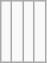<table class="wikitable" style="height:2.6em">
<tr>
<td> </td>
<td></td>
<td></td>
<td></td>
</tr>
</table>
